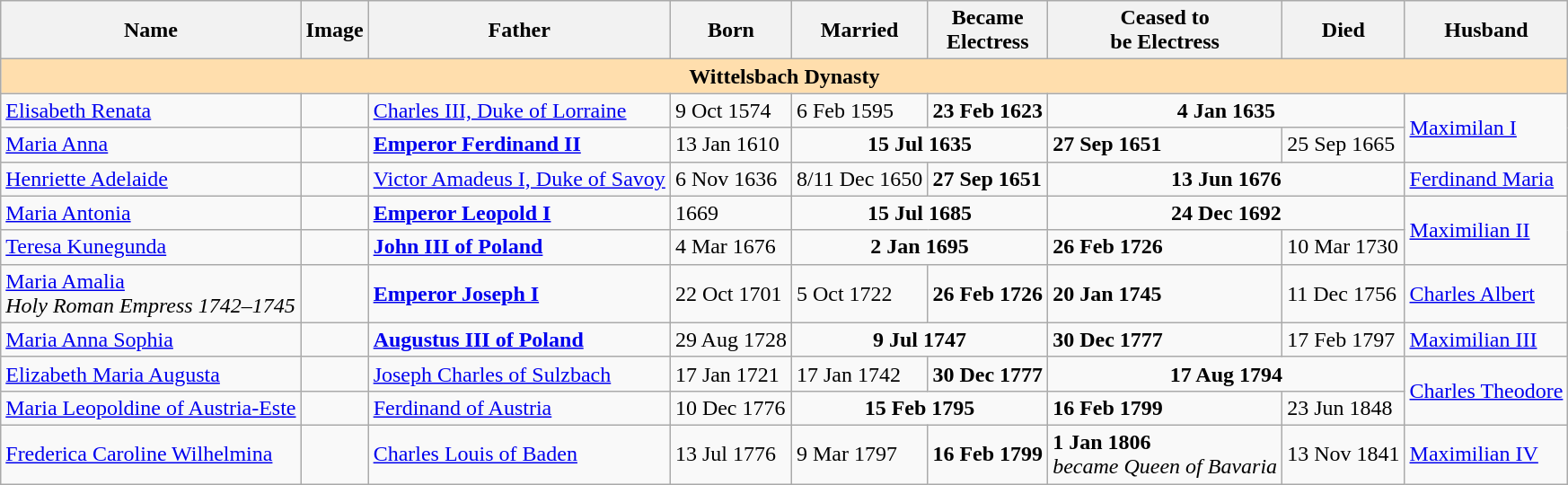<table class="wikitable">
<tr>
<th>Name</th>
<th>Image</th>
<th>Father</th>
<th>Born</th>
<th>Married</th>
<th>Became<br>Electress</th>
<th>Ceased to<br>be Electress</th>
<th>Died</th>
<th>Husband</th>
</tr>
<tr>
<td colspan="9" bgcolor=#FFDEAD align=center><strong>Wittelsbach Dynasty</strong></td>
</tr>
<tr>
<td><a href='#'>Elisabeth Renata</a></td>
<td></td>
<td><a href='#'>Charles III, Duke of Lorraine</a></td>
<td>9 Oct 1574</td>
<td>6 Feb 1595</td>
<td><strong>23 Feb 1623</strong></td>
<td align=center colspan="2"><strong>4 Jan 1635</strong></td>
<td rowspan="2"><a href='#'>Maximilan I</a></td>
</tr>
<tr>
<td><a href='#'>Maria Anna</a></td>
<td></td>
<td><strong><a href='#'>Emperor Ferdinand II</a></strong></td>
<td>13 Jan 1610</td>
<td align=center colspan="2"><strong>15 Jul 1635</strong></td>
<td><strong>27 Sep 1651</strong></td>
<td>25 Sep 1665</td>
</tr>
<tr>
<td><a href='#'>Henriette Adelaide</a></td>
<td></td>
<td><a href='#'>Victor Amadeus I, Duke of Savoy</a></td>
<td>6 Nov 1636</td>
<td>8/11 Dec 1650</td>
<td><strong>27 Sep 1651</strong></td>
<td colspan="2" align="center"><strong>13 Jun 1676</strong></td>
<td><a href='#'>Ferdinand Maria</a></td>
</tr>
<tr>
<td><a href='#'>Maria Antonia</a></td>
<td></td>
<td><strong><a href='#'>Emperor Leopold I</a></strong></td>
<td>1669</td>
<td colspan="2" align=center><strong>15 Jul 1685</strong></td>
<td colspan="2" align=center><strong>24 Dec 1692</strong></td>
<td rowspan="2"><a href='#'>Maximilian II</a></td>
</tr>
<tr>
<td><a href='#'>Teresa Kunegunda</a></td>
<td></td>
<td><strong><a href='#'>John III of Poland</a></strong></td>
<td>4 Mar 1676</td>
<td colspan="2" align=center><strong>2 Jan 1695</strong></td>
<td><strong>26 Feb 1726</strong></td>
<td>10 Mar 1730</td>
</tr>
<tr>
<td><a href='#'>Maria Amalia</a><br><em>Holy Roman Empress 1742–1745</em></td>
<td></td>
<td><strong><a href='#'>Emperor Joseph I</a></strong></td>
<td>22 Oct 1701</td>
<td>5 Oct 1722</td>
<td><strong>26 Feb 1726</strong></td>
<td><strong>20 Jan 1745</strong></td>
<td>11 Dec 1756</td>
<td><a href='#'>Charles Albert</a></td>
</tr>
<tr>
<td><a href='#'>Maria Anna Sophia</a></td>
<td></td>
<td><strong><a href='#'>Augustus III of Poland</a></strong></td>
<td>29 Aug 1728</td>
<td align=center colspan="2"><strong>9 Jul 1747</strong></td>
<td><strong>30 Dec 1777</strong></td>
<td>17 Feb 1797</td>
<td><a href='#'>Maximilian III</a></td>
</tr>
<tr>
<td><a href='#'>Elizabeth Maria Augusta</a></td>
<td></td>
<td><a href='#'>Joseph Charles of Sulzbach</a></td>
<td>17 Jan 1721</td>
<td>17 Jan 1742</td>
<td><strong>30 Dec 1777</strong></td>
<td align=center colspan="2"><strong>17 Aug 1794</strong></td>
<td rowspan="2"><a href='#'>Charles Theodore</a></td>
</tr>
<tr>
<td><a href='#'>Maria Leopoldine of Austria-Este</a></td>
<td></td>
<td><a href='#'>Ferdinand of Austria</a></td>
<td>10 Dec 1776</td>
<td align=center colspan="2"><strong>15 Feb 1795</strong></td>
<td><strong>16 Feb 1799</strong></td>
<td>23 Jun 1848</td>
</tr>
<tr>
<td><a href='#'>Frederica Caroline Wilhelmina</a></td>
<td></td>
<td><a href='#'>Charles Louis of Baden</a></td>
<td>13 Jul 1776</td>
<td>9 Mar 1797</td>
<td><strong>16 Feb 1799</strong></td>
<td><strong>1 Jan 1806</strong><br><em>became Queen of Bavaria</em></td>
<td>13 Nov 1841</td>
<td><a href='#'>Maximilian IV</a></td>
</tr>
</table>
